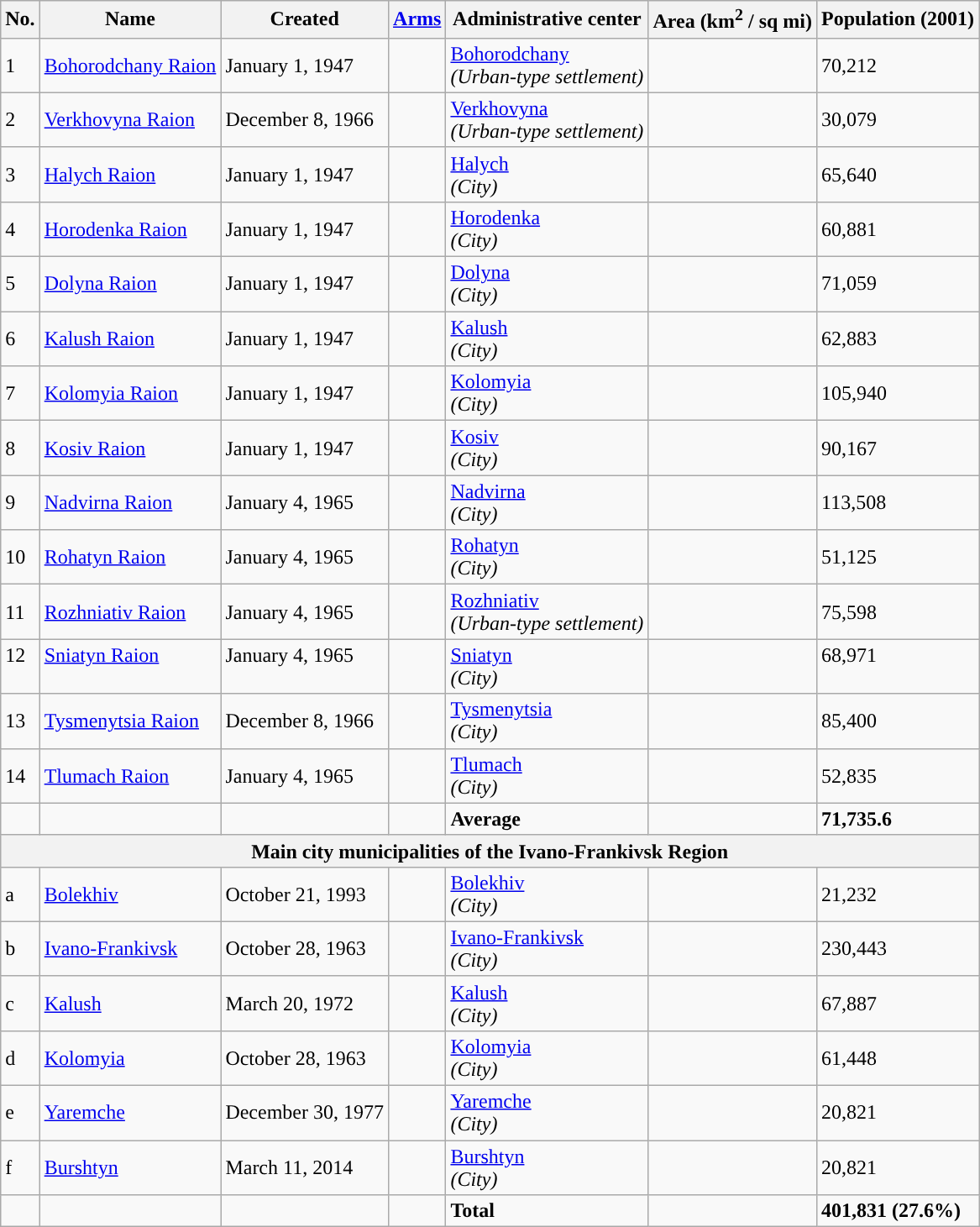<table class="wikitable" summary="Districts of the Ivano-Frankivsk Oblast and their centers">
<tr>
<th>No.</th>
<th>Name</th>
<th>Created</th>
<th><a href='#'>Arms</a></th>
<th>Administrative center</th>
<th>Area (km<sup>2</sup> / sq mi)</th>
<th>Population (2001)</th>
</tr>
<tr>
<td>1</td>
<td><a href='#'>Bohorodchany Raion</a></td>
<td>January 1, 1947</td>
<td></td>
<td><a href='#'>Bohorodchany</a><br><em>(Urban-type settlement)</em></td>
<td></td>
<td>70,212</td>
</tr>
<tr>
<td>2</td>
<td><a href='#'>Verkhovyna Raion</a></td>
<td>December 8, 1966</td>
<td></td>
<td><a href='#'>Verkhovyna</a><br><em>(Urban-type settlement)</em></td>
<td></td>
<td>30,079</td>
</tr>
<tr>
<td>3</td>
<td><a href='#'>Halych Raion</a></td>
<td>January 1, 1947</td>
<td></td>
<td><a href='#'>Halych</a> <br><em>(City)</em></td>
<td></td>
<td>65,640</td>
</tr>
<tr>
<td>4</td>
<td><a href='#'>Horodenka Raion</a></td>
<td>January 1, 1947</td>
<td></td>
<td><a href='#'>Horodenka</a> <br><em>(City)</em></td>
<td></td>
<td>60,881</td>
</tr>
<tr>
<td>5</td>
<td><a href='#'>Dolyna Raion</a></td>
<td>January 1, 1947</td>
<td></td>
<td><a href='#'>Dolyna</a> <br><em>(City)</em></td>
<td></td>
<td>71,059</td>
</tr>
<tr>
<td>6</td>
<td><a href='#'>Kalush Raion</a></td>
<td>January 1, 1947</td>
<td></td>
<td><a href='#'>Kalush</a> <br><em>(City)</em></td>
<td></td>
<td>62,883</td>
</tr>
<tr>
<td>7</td>
<td><a href='#'>Kolomyia Raion</a></td>
<td>January 1, 1947</td>
<td align="center"></td>
<td><a href='#'>Kolomyia</a> <br><em>(City)</em></td>
<td></td>
<td>105,940</td>
</tr>
<tr>
<td>8</td>
<td><a href='#'>Kosiv Raion</a></td>
<td>January 1, 1947</td>
<td></td>
<td><a href='#'>Kosiv</a> <br><em>(City)</em></td>
<td></td>
<td>90,167</td>
</tr>
<tr>
<td>9</td>
<td><a href='#'>Nadvirna Raion</a></td>
<td>January 4, 1965</td>
<td></td>
<td><a href='#'>Nadvirna</a> <br><em>(City)</em></td>
<td></td>
<td>113,508</td>
</tr>
<tr>
<td>10</td>
<td><a href='#'>Rohatyn Raion</a></td>
<td>January 4, 1965</td>
<td></td>
<td><a href='#'>Rohatyn</a> <br><em>(City)</em></td>
<td></td>
<td>51,125</td>
</tr>
<tr>
<td>11</td>
<td><a href='#'>Rozhniativ Raion</a></td>
<td>January 4, 1965</td>
<td></td>
<td><a href='#'>Rozhniativ</a> <br><em>(Urban-type settlement)</em></td>
<td></td>
<td>75,598</td>
</tr>
<tr style="vertical-align:top;">
<td>12</td>
<td><a href='#'>Sniatyn Raion</a></td>
<td>January 4, 1965</td>
<td></td>
<td><a href='#'>Sniatyn</a> <br><em>(City)</em></td>
<td></td>
<td>68,971</td>
</tr>
<tr>
<td>13</td>
<td><a href='#'>Tysmenytsia Raion</a></td>
<td>December 8, 1966</td>
<td></td>
<td><a href='#'>Tysmenytsia</a> <br><em>(City)</em></td>
<td></td>
<td>85,400</td>
</tr>
<tr>
<td>14</td>
<td><a href='#'>Tlumach Raion</a></td>
<td>January 4, 1965</td>
<td></td>
<td><a href='#'>Tlumach</a> <br><em>(City)</em></td>
<td></td>
<td>52,835</td>
</tr>
<tr>
<td></td>
<td></td>
<td></td>
<td></td>
<td><strong>Average</strong></td>
<td><strong></strong></td>
<td><strong>71,735.6</strong></td>
</tr>
<tr>
<th colspan="7">Main city municipalities of the Ivano-Frankivsk Region</th>
</tr>
<tr>
<td>a</td>
<td><a href='#'>Bolekhiv</a></td>
<td>October 21, 1993</td>
<td></td>
<td><a href='#'>Bolekhiv</a> <br><em>(City)</em></td>
<td></td>
<td>21,232</td>
</tr>
<tr>
<td>b</td>
<td><a href='#'>Ivano-Frankivsk</a></td>
<td>October 28, 1963</td>
<td></td>
<td><a href='#'>Ivano-Frankivsk</a> <br><em>(City)</em></td>
<td></td>
<td>230,443</td>
</tr>
<tr>
<td>c</td>
<td><a href='#'>Kalush</a></td>
<td>March 20, 1972</td>
<td></td>
<td><a href='#'>Kalush</a> <br><em>(City)</em></td>
<td></td>
<td>67,887</td>
</tr>
<tr>
<td>d</td>
<td><a href='#'>Kolomyia</a></td>
<td>October 28, 1963</td>
<td></td>
<td><a href='#'>Kolomyia</a> <br><em>(City)</em></td>
<td></td>
<td>61,448</td>
</tr>
<tr>
<td>e</td>
<td><a href='#'>Yaremche</a></td>
<td>December 30, 1977</td>
<td></td>
<td><a href='#'>Yaremche</a> <br><em>(City)</em></td>
<td></td>
<td>20,821</td>
</tr>
<tr>
<td>f</td>
<td><a href='#'>Burshtyn</a></td>
<td>March 11, 2014</td>
<td></td>
<td><a href='#'>Burshtyn</a> <br><em>(City)</em></td>
<td></td>
<td>20,821</td>
</tr>
<tr>
<td></td>
<td></td>
<td></td>
<td></td>
<td><strong>Total</strong></td>
<td><strong></strong></td>
<td><strong>401,831 (27.6%)</strong></td>
</tr>
</table>
